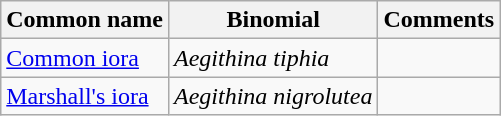<table class="wikitable">
<tr>
<th>Common name</th>
<th>Binomial</th>
<th>Comments</th>
</tr>
<tr>
<td><a href='#'>Common iora</a></td>
<td><em>Aegithina tiphia</em></td>
<td></td>
</tr>
<tr>
<td><a href='#'>Marshall's iora</a></td>
<td><em>Aegithina nigrolutea</em></td>
<td></td>
</tr>
</table>
